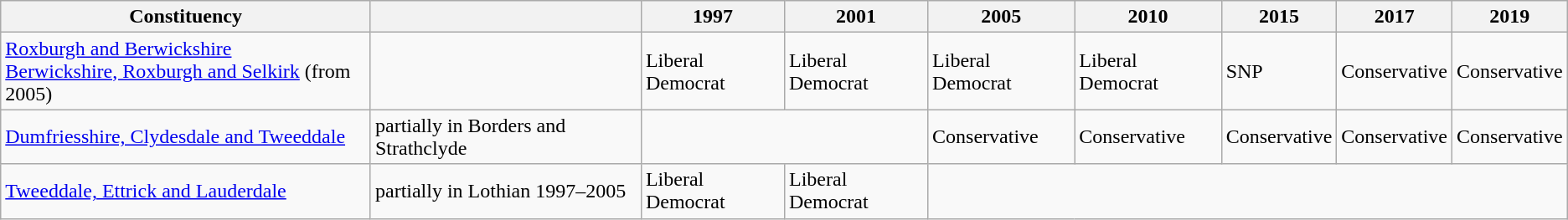<table class="wikitable">
<tr>
<th>Constituency</th>
<th></th>
<th>1997</th>
<th>2001</th>
<th>2005</th>
<th>2010</th>
<th>2015</th>
<th>2017</th>
<th>2019</th>
</tr>
<tr>
<td><a href='#'>Roxburgh and Berwickshire</a><br><a href='#'>Berwickshire, Roxburgh and Selkirk</a> (from 2005)</td>
<td></td>
<td bgcolor=>Liberal Democrat</td>
<td bgcolor=>Liberal Democrat</td>
<td bgcolor=>Liberal Democrat</td>
<td bgcolor=>Liberal Democrat</td>
<td bgcolor=>SNP</td>
<td bgcolor=>Conservative</td>
<td bgcolor=>Conservative</td>
</tr>
<tr>
<td><a href='#'>Dumfriesshire, Clydesdale and Tweeddale</a></td>
<td>partially in Borders and Strathclyde</td>
<td colspan="2"></td>
<td bgcolor=>Conservative</td>
<td bgcolor=>Conservative</td>
<td bgcolor=>Conservative</td>
<td bgcolor=>Conservative</td>
<td bgcolor=>Conservative</td>
</tr>
<tr>
<td><a href='#'>Tweeddale, Ettrick and Lauderdale</a></td>
<td>partially in Lothian 1997–2005</td>
<td bgcolor=>Liberal Democrat</td>
<td bgcolor=>Liberal Democrat</td>
<td colspan="5"></td>
</tr>
</table>
